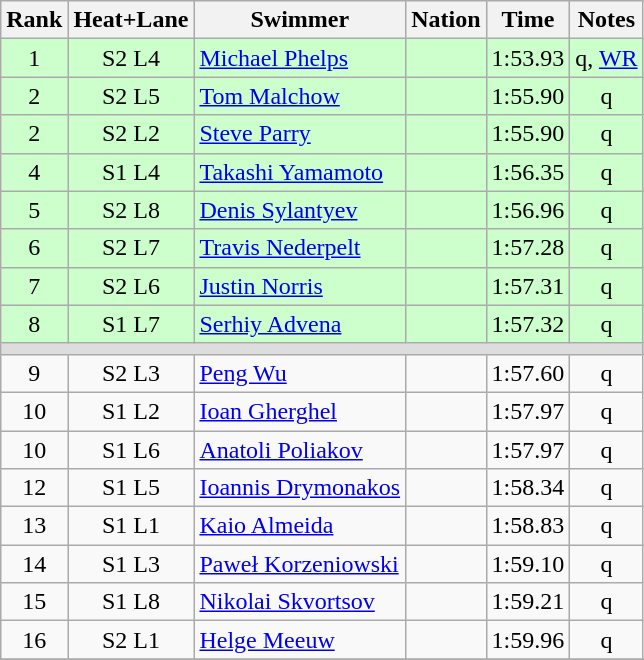<table class="wikitable sortable" style="text-align:center">
<tr>
<th>Rank</th>
<th>Heat+Lane</th>
<th>Swimmer</th>
<th>Nation</th>
<th>Time</th>
<th>Notes</th>
</tr>
<tr bgcolor=ccffcc>
<td>1</td>
<td>S2 L4</td>
<td align=left><a href='#'>Michael Phelps</a></td>
<td align=left></td>
<td>1:53.93</td>
<td>q, <a href='#'>WR</a></td>
</tr>
<tr bgcolor=ccffcc>
<td>2</td>
<td>S2 L5</td>
<td align=left><a href='#'>Tom Malchow</a></td>
<td align=left></td>
<td>1:55.90</td>
<td>q</td>
</tr>
<tr bgcolor=ccffcc>
<td>2</td>
<td>S2 L2</td>
<td align=left><a href='#'>Steve Parry</a></td>
<td align=left></td>
<td>1:55.90</td>
<td>q</td>
</tr>
<tr bgcolor=ccffcc>
<td>4</td>
<td>S1 L4</td>
<td align=left><a href='#'>Takashi Yamamoto</a></td>
<td align=left></td>
<td>1:56.35</td>
<td>q</td>
</tr>
<tr bgcolor=ccffcc>
<td>5</td>
<td>S2 L8</td>
<td align=left><a href='#'>Denis Sylantyev</a></td>
<td align=left></td>
<td>1:56.96</td>
<td>q</td>
</tr>
<tr bgcolor=ccffcc>
<td>6</td>
<td>S2 L7</td>
<td align=left><a href='#'>Travis Nederpelt</a></td>
<td align=left></td>
<td>1:57.28</td>
<td>q</td>
</tr>
<tr bgcolor=ccffcc>
<td>7</td>
<td>S2 L6</td>
<td align=left><a href='#'>Justin Norris</a></td>
<td align=left></td>
<td>1:57.31</td>
<td>q</td>
</tr>
<tr bgcolor=ccffcc>
<td>8</td>
<td>S1 L7</td>
<td align=left><a href='#'>Serhiy Advena</a></td>
<td align=left></td>
<td>1:57.32</td>
<td>q</td>
</tr>
<tr bgcolor=#DDDDDD>
<td colspan=6></td>
</tr>
<tr>
<td>9</td>
<td>S2 L3</td>
<td align=left><a href='#'>Peng Wu</a></td>
<td align=left></td>
<td>1:57.60</td>
<td>q</td>
</tr>
<tr>
<td>10</td>
<td>S1 L2</td>
<td align=left><a href='#'>Ioan Gherghel</a></td>
<td align=left></td>
<td>1:57.97</td>
<td>q</td>
</tr>
<tr>
<td>10</td>
<td>S1 L6</td>
<td align=left><a href='#'>Anatoli Poliakov</a></td>
<td align=left></td>
<td>1:57.97</td>
<td>q</td>
</tr>
<tr>
<td>12</td>
<td>S1 L5</td>
<td align=left><a href='#'>Ioannis Drymonakos</a></td>
<td align=left></td>
<td>1:58.34</td>
<td>q</td>
</tr>
<tr>
<td>13</td>
<td>S1 L1</td>
<td align=left><a href='#'>Kaio Almeida</a></td>
<td align=left></td>
<td>1:58.83</td>
<td>q</td>
</tr>
<tr>
<td>14</td>
<td>S1 L3</td>
<td align=left><a href='#'>Paweł Korzeniowski</a></td>
<td align=left></td>
<td>1:59.10</td>
<td>q</td>
</tr>
<tr>
<td>15</td>
<td>S1 L8</td>
<td align=left><a href='#'>Nikolai Skvortsov</a></td>
<td align=left></td>
<td>1:59.21</td>
<td>q</td>
</tr>
<tr>
<td>16</td>
<td>S2 L1</td>
<td align=left><a href='#'>Helge Meeuw</a></td>
<td align=left></td>
<td>1:59.96</td>
<td>q</td>
</tr>
<tr>
</tr>
</table>
